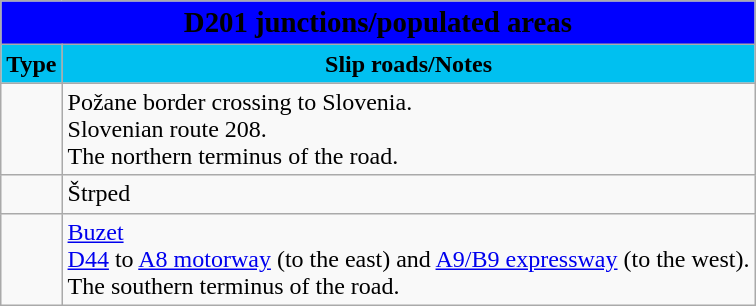<table class="wikitable">
<tr>
<td colspan=2 bgcolor=blue align=center style=margin-top:15><span><big><strong>D201 junctions/populated areas</strong></big></span></td>
</tr>
<tr>
<td align=center bgcolor=00c0f0><strong>Type</strong></td>
<td align=center bgcolor=00c0f0><strong>Slip roads/Notes</strong></td>
</tr>
<tr>
<td></td>
<td>Požane border crossing to Slovenia.<br> Slovenian route 208.<br>The northern terminus of the road.</td>
</tr>
<tr>
<td></td>
<td>Štrped</td>
</tr>
<tr>
<td></td>
<td><a href='#'>Buzet</a><br> <a href='#'>D44</a> to <a href='#'>A8 motorway</a> (to the east) and <a href='#'>A9/B9 expressway</a> (to the west).<br>The southern terminus of the road.</td>
</tr>
</table>
